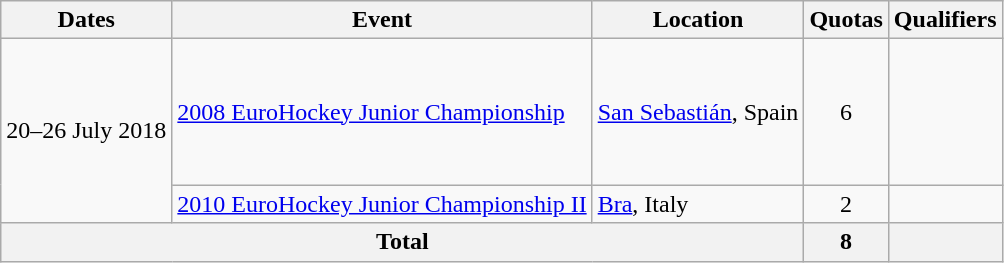<table class="wikitable">
<tr>
<th>Dates</th>
<th>Event</th>
<th>Location</th>
<th>Quotas</th>
<th>Qualifiers</th>
</tr>
<tr>
<td rowspan=2>20–26 July 2018</td>
<td><a href='#'>2008 EuroHockey Junior Championship</a></td>
<td><a href='#'>San Sebastián</a>, Spain</td>
<td align=center>6</td>
<td><br><br><br><br><br></td>
</tr>
<tr>
<td><a href='#'>2010 EuroHockey Junior Championship II</a></td>
<td><a href='#'>Bra</a>, Italy</td>
<td align=center>2</td>
<td><br></td>
</tr>
<tr>
<th colspan=3>Total</th>
<th>8</th>
<th></th>
</tr>
</table>
